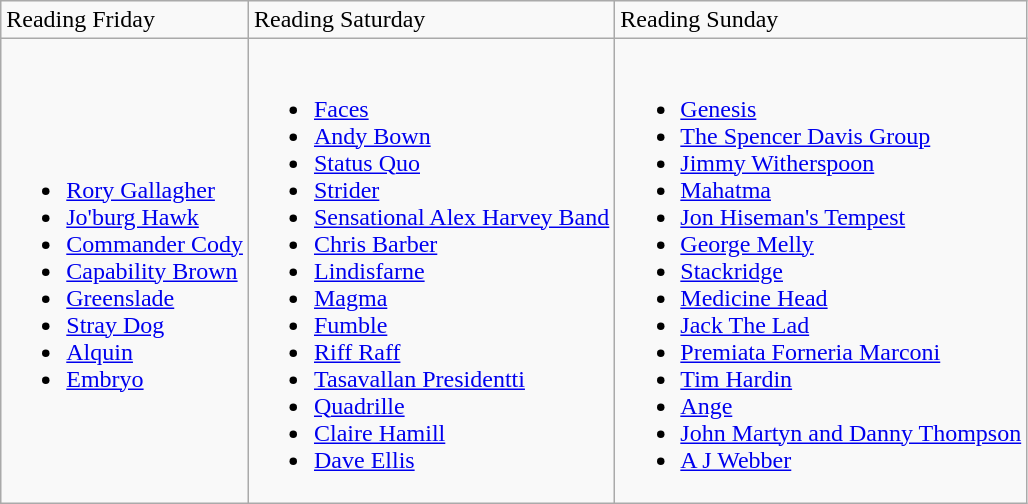<table class="wikitable">
<tr>
<td>Reading Friday</td>
<td>Reading Saturday</td>
<td>Reading Sunday</td>
</tr>
<tr>
<td><br><ul><li><a href='#'>Rory Gallagher</a></li><li><a href='#'>Jo'burg Hawk</a></li><li><a href='#'>Commander Cody</a></li><li><a href='#'>Capability Brown</a></li><li><a href='#'>Greenslade</a></li><li><a href='#'>Stray Dog</a></li><li><a href='#'>Alquin</a></li><li><a href='#'>Embryo</a></li></ul></td>
<td><br><ul><li><a href='#'>Faces</a></li><li><a href='#'>Andy Bown</a></li><li><a href='#'>Status Quo</a></li><li><a href='#'>Strider</a></li><li><a href='#'>Sensational Alex Harvey Band</a></li><li><a href='#'>Chris Barber</a></li><li><a href='#'>Lindisfarne</a></li><li><a href='#'>Magma</a></li><li><a href='#'>Fumble</a></li><li><a href='#'>Riff Raff</a></li><li><a href='#'>Tasavallan Presidentti</a></li><li><a href='#'>Quadrille</a></li><li><a href='#'>Claire Hamill</a></li><li><a href='#'>Dave Ellis</a></li></ul></td>
<td><br><ul><li><a href='#'>Genesis</a></li><li><a href='#'>The Spencer Davis Group</a></li><li><a href='#'>Jimmy Witherspoon</a></li><li><a href='#'>Mahatma</a></li><li><a href='#'>Jon Hiseman's Tempest</a></li><li><a href='#'>George Melly</a></li><li><a href='#'>Stackridge</a></li><li><a href='#'>Medicine Head</a></li><li><a href='#'>Jack The Lad</a></li><li><a href='#'>Premiata Forneria Marconi</a></li><li><a href='#'>Tim Hardin</a></li><li><a href='#'>Ange</a></li><li><a href='#'>John Martyn and Danny Thompson</a></li><li><a href='#'>A J Webber</a></li></ul></td>
</tr>
</table>
